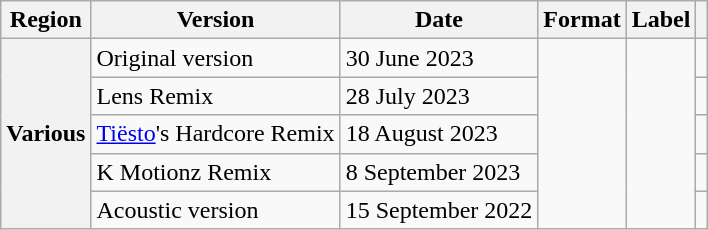<table class="wikitable plainrowheaders">
<tr>
<th scope="col">Region</th>
<th scope="col">Version</th>
<th scope="col">Date</th>
<th scope="col">Format</th>
<th scope="col">Label</th>
<th scope="col"></th>
</tr>
<tr>
<th rowspan="5" scope="row">Various</th>
<td>Original version</td>
<td>30 June 2023</td>
<td rowspan="5"></td>
<td rowspan="5"></td>
<td></td>
</tr>
<tr>
<td>Lens Remix</td>
<td>28 July 2023</td>
<td></td>
</tr>
<tr>
<td><a href='#'>Tiësto</a>'s Hardcore Remix</td>
<td>18 August 2023</td>
<td></td>
</tr>
<tr>
<td>K Motionz Remix</td>
<td>8 September 2023</td>
<td></td>
</tr>
<tr>
<td>Acoustic version</td>
<td>15 September 2022</td>
<td></td>
</tr>
</table>
